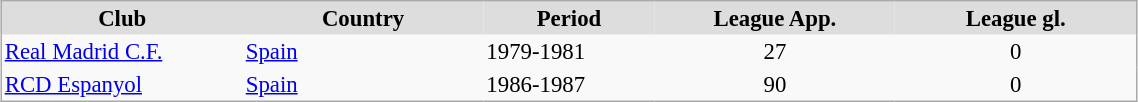<table align=center cellpadding="2" cellspacing="0" style="background: #F9F9F9; border: 1px #aaa solid; border-collapse: collapse; font-size: 95%;" width=60%>
<tr bgcolor=#DDDDDD style="color:black;">
<th width="100">Club</th>
<th width="100">Country</th>
<th width="70">Period</th>
<th width="100">League App.</th>
<th width="100">League gl.</th>
</tr>
<tr>
<td><a href='#'>Real Madrid C.F.</a></td>
<td> <a href='#'>Spain</a></td>
<td>1979-1981</td>
<td align=center>27</td>
<td align=center>0</td>
</tr>
<tr>
<td><a href='#'>RCD Espanyol</a></td>
<td> <a href='#'>Spain</a></td>
<td>1986-1987</td>
<td align=center>90</td>
<td align=center>0</td>
</tr>
</table>
